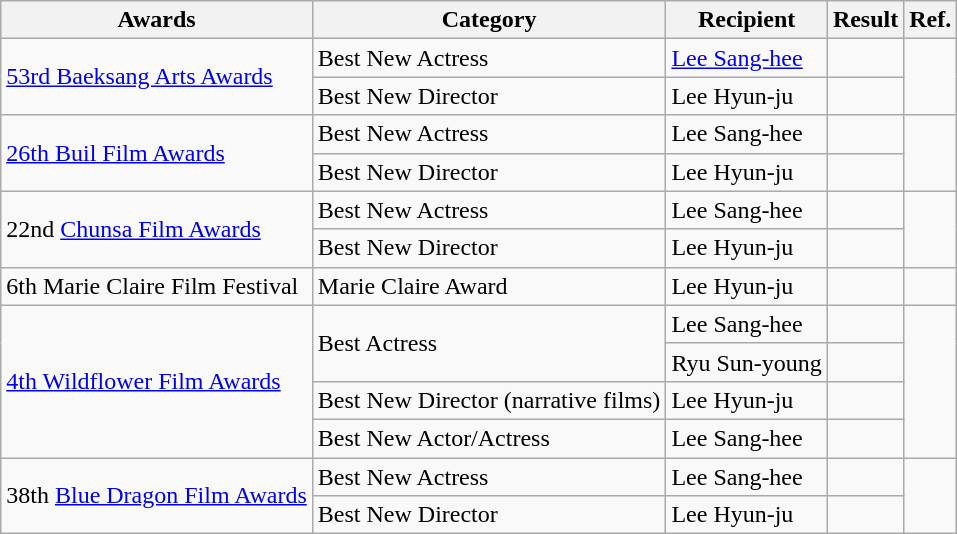<table class="wikitable sortable">
<tr>
<th>Awards</th>
<th>Category</th>
<th>Recipient</th>
<th>Result</th>
<th>Ref.</th>
</tr>
<tr>
<td rowspan="2"><a href='#'>53rd Baeksang Arts Awards</a></td>
<td>Best New Actress</td>
<td><a href='#'>Lee Sang-hee</a></td>
<td></td>
<td rowspan="2"></td>
</tr>
<tr>
<td>Best New Director</td>
<td>Lee Hyun-ju</td>
<td></td>
</tr>
<tr>
<td rowspan=2><a href='#'>26th Buil Film Awards</a></td>
<td>Best New Actress</td>
<td>Lee Sang-hee</td>
<td></td>
<td rowspan=2></td>
</tr>
<tr>
<td>Best New Director</td>
<td>Lee Hyun-ju</td>
<td></td>
</tr>
<tr>
<td rowspan=2>22nd <a href='#'>Chunsa Film Awards</a></td>
<td>Best New Actress</td>
<td>Lee Sang-hee</td>
<td></td>
<td rowspan=2></td>
</tr>
<tr>
<td>Best New Director</td>
<td>Lee Hyun-ju</td>
<td></td>
</tr>
<tr>
<td>6th Marie Claire Film Festival</td>
<td>Marie Claire Award</td>
<td>Lee Hyun-ju</td>
<td></td>
<td></td>
</tr>
<tr>
<td rowspan=4><a href='#'>4th Wildflower Film Awards</a></td>
<td rowspan=2>Best Actress</td>
<td>Lee Sang-hee</td>
<td></td>
<td rowspan=4></td>
</tr>
<tr>
<td>Ryu Sun-young</td>
<td></td>
</tr>
<tr>
<td>Best New Director (narrative films)</td>
<td>Lee Hyun-ju</td>
<td></td>
</tr>
<tr>
<td>Best New Actor/Actress</td>
<td>Lee Sang-hee</td>
<td></td>
</tr>
<tr>
<td rowspan=2>38th <a href='#'>Blue Dragon Film Awards</a></td>
<td>Best New Actress</td>
<td>Lee Sang-hee</td>
<td></td>
<td rowspan=2></td>
</tr>
<tr>
<td>Best New Director</td>
<td>Lee Hyun-ju</td>
<td></td>
</tr>
</table>
